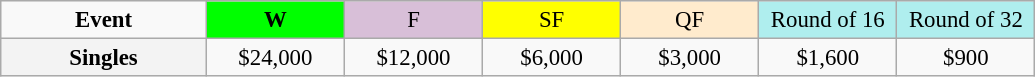<table class=wikitable style=font-size:95%;text-align:center>
<tr>
<td style="width:130px"><strong>Event</strong></td>
<td style="width:85px; background:lime"><strong>W</strong></td>
<td style="width:85px; background:thistle">F</td>
<td style="width:85px; background:#ffff00">SF</td>
<td style="width:85px; background:#ffebcd">QF</td>
<td style="width:85px; background:#afeeee">Round of 16</td>
<td style="width:85px; background:#afeeee">Round of 32</td>
</tr>
<tr>
<th style=background:#f3f3f3>Singles </th>
<td>$24,000</td>
<td>$12,000</td>
<td>$6,000</td>
<td>$3,000</td>
<td>$1,600</td>
<td>$900</td>
</tr>
</table>
